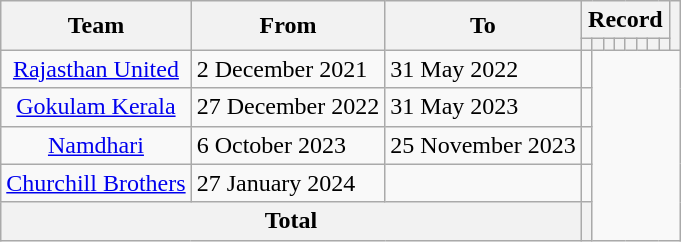<table class="wikitable" style="text-align:center">
<tr>
<th rowspan="2">Team</th>
<th rowspan="2">From</th>
<th rowspan="2">To</th>
<th colspan="8">Record</th>
<th rowspan="2"></th>
</tr>
<tr>
<th></th>
<th></th>
<th></th>
<th></th>
<th></th>
<th></th>
<th></th>
<th></th>
</tr>
<tr>
<td><a href='#'>Rajasthan United</a></td>
<td align=left>2 December 2021</td>
<td align=left>31 May 2022<br></td>
<td></td>
</tr>
<tr>
<td><a href='#'>Gokulam Kerala</a></td>
<td align=left>27 December 2022</td>
<td align=left>31 May 2023<br></td>
<td></td>
</tr>
<tr>
<td><a href='#'>Namdhari</a></td>
<td align=left>6 October 2023</td>
<td align=left>25 November 2023<br></td>
<td></td>
</tr>
<tr>
<td><a href='#'>Churchill Brothers</a></td>
<td align=left>27 January 2024</td>
<td align=left><br></td>
<td></td>
</tr>
<tr>
<th colspan="3"><strong>Total</strong><br></th>
<th></th>
</tr>
</table>
